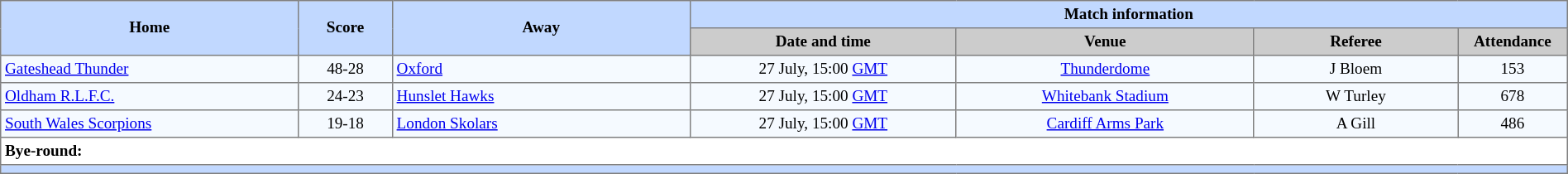<table border=1 style="border-collapse:collapse; font-size:80%; text-align:center;" cellpadding=3 cellspacing=0 width=100%>
<tr bgcolor=#C1D8FF>
<th rowspan=2 width=19%>Home</th>
<th rowspan=2 width=6%>Score</th>
<th rowspan=2 width=19%>Away</th>
<th colspan=6>Match information</th>
</tr>
<tr bgcolor=#CCCCCC>
<th width=17%>Date and time</th>
<th width=19%>Venue</th>
<th width=13%>Referee</th>
<th width=7%>Attendance</th>
</tr>
<tr bgcolor=#F5FAFF>
<td align=left> <a href='#'>Gateshead Thunder</a></td>
<td>48-28</td>
<td align=left> <a href='#'>Oxford</a></td>
<td>27 July, 15:00 <a href='#'>GMT</a></td>
<td><a href='#'>Thunderdome</a></td>
<td>J Bloem</td>
<td>153</td>
</tr>
<tr bgcolor=#F5FAFF>
<td align=left> <a href='#'>Oldham R.L.F.C.</a></td>
<td>24-23</td>
<td align=left> <a href='#'>Hunslet Hawks</a></td>
<td>27 July, 15:00 <a href='#'>GMT</a></td>
<td><a href='#'>Whitebank Stadium</a></td>
<td>W Turley</td>
<td>678</td>
</tr>
<tr bgcolor=#F5FAFF>
<td align=left> <a href='#'>South Wales Scorpions</a></td>
<td>19-18</td>
<td align=left> <a href='#'>London Skolars</a></td>
<td>27 July, 15:00 <a href='#'>GMT</a></td>
<td><a href='#'>Cardiff Arms Park</a></td>
<td>A Gill</td>
<td>486</td>
</tr>
<tr>
<td colspan="7" align="left"><strong>Bye-round:</strong></td>
</tr>
<tr bgcolor=#C1D8FF>
<th colspan=12></th>
</tr>
</table>
